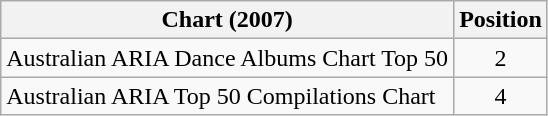<table class="wikitable sortable">
<tr>
<th>Chart (2007)</th>
<th>Position</th>
</tr>
<tr>
<td>Australian ARIA Dance Albums Chart Top 50</td>
<td style="text-align:center;">2</td>
</tr>
<tr>
<td>Australian ARIA Top 50 Compilations Chart</td>
<td style="text-align:center;">4</td>
</tr>
</table>
